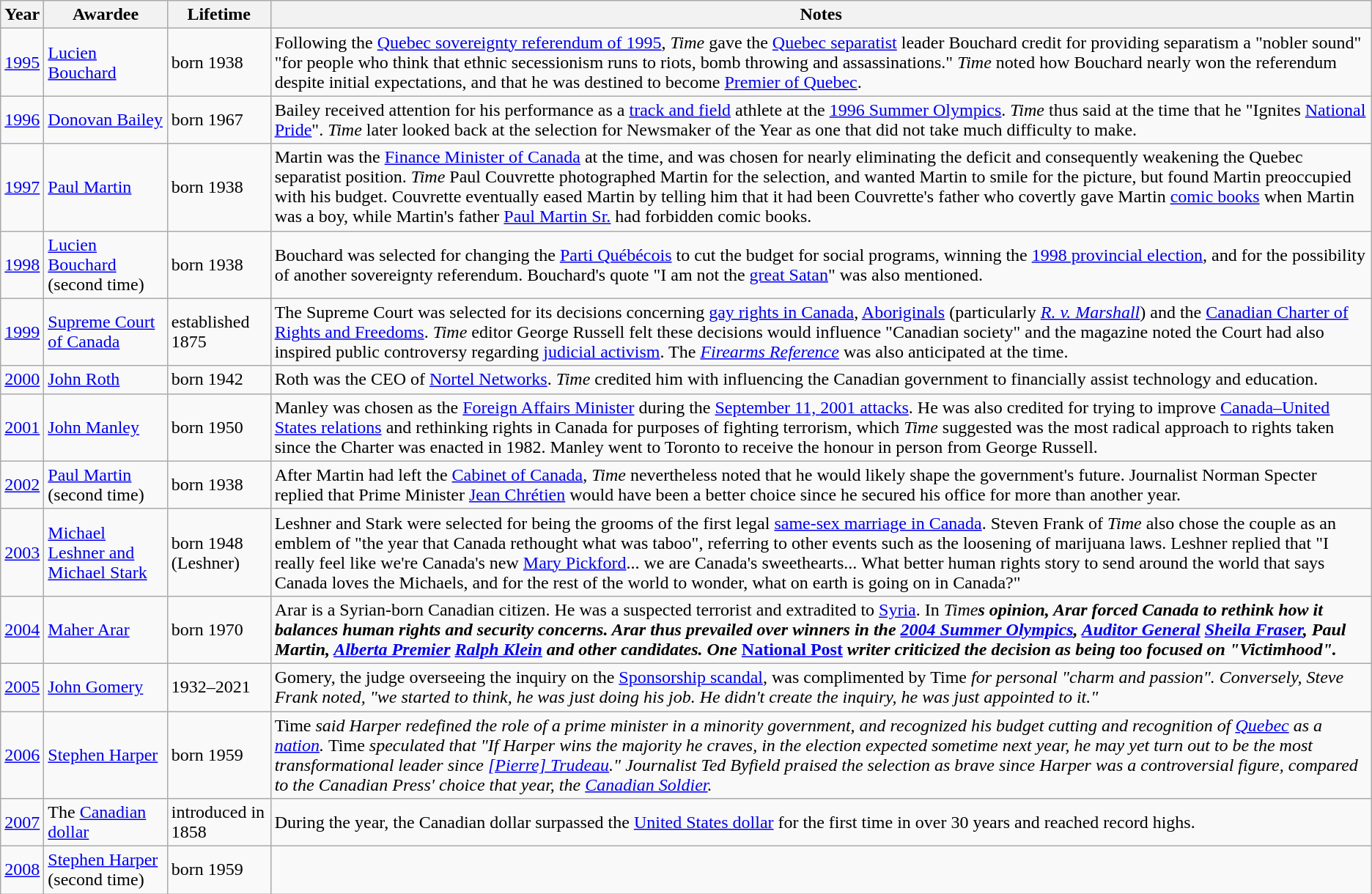<table class="wikitable">
<tr>
<th>Year</th>
<th>Awardee</th>
<th>Lifetime</th>
<th>Notes</th>
</tr>
<tr>
<td><a href='#'>1995</a></td>
<td><a href='#'>Lucien Bouchard</a></td>
<td>born 1938</td>
<td>Following the <a href='#'>Quebec sovereignty referendum of 1995</a>, <em>Time</em> gave the <a href='#'>Quebec separatist</a> leader Bouchard credit for providing separatism a "nobler sound" "for people who think that ethnic secessionism runs to riots, bomb throwing and assassinations."  <em>Time</em> noted how Bouchard nearly won the referendum despite initial expectations, and that he was destined to become <a href='#'>Premier of Quebec</a>.</td>
</tr>
<tr>
<td><a href='#'>1996</a></td>
<td><a href='#'>Donovan Bailey</a></td>
<td>born 1967</td>
<td>Bailey received attention for his performance as a <a href='#'>track and field</a> athlete at the <a href='#'>1996 Summer Olympics</a>.  <em>Time</em> thus said at the time that he "Ignites <a href='#'>National Pride</a>".  <em>Time</em> later looked back at the selection for Newsmaker of the Year as one that did not take much difficulty to make.</td>
</tr>
<tr>
<td><a href='#'>1997</a></td>
<td><a href='#'>Paul Martin</a></td>
<td>born 1938</td>
<td>Martin was the <a href='#'>Finance Minister of Canada</a> at the time, and was chosen for nearly eliminating the deficit and consequently weakening the Quebec separatist position.  <em>Time</em> Paul Couvrette photographed Martin for the selection, and wanted Martin to smile for the picture, but found Martin preoccupied with his budget.  Couvrette eventually eased Martin by telling him that it had been Couvrette's father who covertly gave Martin <a href='#'>comic books</a> when Martin was a boy, while Martin's father <a href='#'>Paul Martin Sr.</a> had forbidden comic books.</td>
</tr>
<tr>
<td><a href='#'>1998</a></td>
<td><a href='#'>Lucien Bouchard</a> (second time)</td>
<td>born 1938</td>
<td>Bouchard was selected for changing the <a href='#'>Parti Québécois</a> to cut the budget for social programs, winning the <a href='#'>1998 provincial election</a>, and for the possibility of another sovereignty referendum.  Bouchard's quote "I am not the <a href='#'>great Satan</a>" was also mentioned.</td>
</tr>
<tr>
<td><a href='#'>1999</a></td>
<td><a href='#'>Supreme Court of Canada</a></td>
<td>established 1875</td>
<td>The Supreme Court was selected for its decisions concerning <a href='#'>gay rights in Canada</a>, <a href='#'>Aboriginals</a> (particularly <em><a href='#'>R. v. Marshall</a></em>) and the <a href='#'>Canadian Charter of Rights and Freedoms</a>.  <em>Time</em> editor George Russell felt these decisions would influence "Canadian society" and the magazine noted the Court had also inspired public controversy regarding <a href='#'>judicial activism</a>.  The <em><a href='#'>Firearms Reference</a></em> was also anticipated at the time.</td>
</tr>
<tr>
<td><a href='#'>2000</a></td>
<td><a href='#'>John Roth</a></td>
<td>born 1942</td>
<td>Roth was the CEO of <a href='#'>Nortel Networks</a>.  <em>Time</em> credited him with influencing the Canadian government to financially assist technology and education.</td>
</tr>
<tr>
<td><a href='#'>2001</a></td>
<td><a href='#'>John Manley</a></td>
<td>born 1950</td>
<td>Manley was chosen as the <a href='#'>Foreign Affairs Minister</a> during the <a href='#'>September 11, 2001 attacks</a>.  He was also credited for trying to improve <a href='#'>Canada–United States relations</a> and rethinking rights in Canada for purposes of fighting terrorism, which <em>Time</em> suggested was the most radical approach to rights taken since the Charter was enacted in 1982. Manley went to Toronto to receive the honour in person from George Russell.</td>
</tr>
<tr>
<td><a href='#'>2002</a></td>
<td><a href='#'>Paul Martin</a> (second time)</td>
<td>born 1938</td>
<td>After Martin had left the <a href='#'>Cabinet of Canada</a>, <em>Time</em> nevertheless noted that he would likely shape the government's future.  Journalist Norman Specter replied that Prime Minister <a href='#'>Jean Chrétien</a> would have been a better choice since he secured his office for more than another year.</td>
</tr>
<tr>
<td><a href='#'>2003</a></td>
<td><a href='#'>Michael Leshner and Michael Stark</a></td>
<td>born 1948 (Leshner)</td>
<td>Leshner and Stark were selected for being the grooms of the first legal <a href='#'>same-sex marriage in Canada</a>.  Steven Frank of <em>Time</em> also chose the couple as an emblem of "the year that Canada rethought what was taboo", referring to other events such as the loosening of marijuana laws.  Leshner replied that "I really feel like we're Canada's new <a href='#'>Mary Pickford</a>... we are Canada's sweethearts... What better human rights story to send around the world that says Canada loves the Michaels, and for the rest of the world to wonder, what on earth is going on in Canada?"</td>
</tr>
<tr>
<td><a href='#'>2004</a></td>
<td><a href='#'>Maher Arar</a></td>
<td>born 1970</td>
<td>Arar is a Syrian-born Canadian citizen. He was a suspected terrorist and extradited to <a href='#'>Syria</a>.   In <em>Time<strong>s opinion, Arar forced Canada to rethink how it balances human rights and security concerns. Arar thus prevailed over winners in the <a href='#'>2004 Summer Olympics</a>, <a href='#'>Auditor General</a> <a href='#'>Sheila Fraser</a>, Paul Martin, <a href='#'>Alberta Premier</a> <a href='#'>Ralph Klein</a> and other candidates.  One </em><a href='#'>National Post</a><em> writer criticized the decision as being too focused on "Victimhood".</td>
</tr>
<tr>
<td><a href='#'>2005</a></td>
<td><a href='#'>John Gomery</a></td>
<td>1932–2021</td>
<td>Gomery, the judge overseeing the inquiry on the <a href='#'>Sponsorship scandal</a>, was complimented by </em>Time<em> for personal "charm and passion". Conversely, Steve Frank noted, "we started to think, he was just doing his job. He didn't create the inquiry, he was just appointed to it."</td>
</tr>
<tr>
<td><a href='#'>2006</a></td>
<td><a href='#'>Stephen Harper</a></td>
<td>born 1959</td>
<td></em>Time<em> said Harper redefined the role of a prime minister in a minority government, and recognized his budget cutting and recognition of <a href='#'>Quebec</a> as a <a href='#'>nation</a>.  </em>Time<em> speculated that "If Harper wins the majority he craves, in the election expected sometime next year, he may yet turn out to be the most transformational leader since <a href='#'>[Pierre] Trudeau</a>." Journalist Ted Byfield praised the selection as brave since Harper was a controversial figure, compared to the Canadian Press' choice that year, the <a href='#'>Canadian Soldier</a>.</td>
</tr>
<tr>
<td><a href='#'>2007</a></td>
<td>The <a href='#'>Canadian dollar</a></td>
<td>introduced in 1858</td>
<td>During the year, the Canadian dollar surpassed the <a href='#'>United States dollar</a> for the first time in over 30 years and reached record highs.</td>
</tr>
<tr>
<td><a href='#'>2008</a></td>
<td><a href='#'>Stephen Harper</a> (second time)</td>
<td>born 1959</td>
<td></td>
</tr>
</table>
